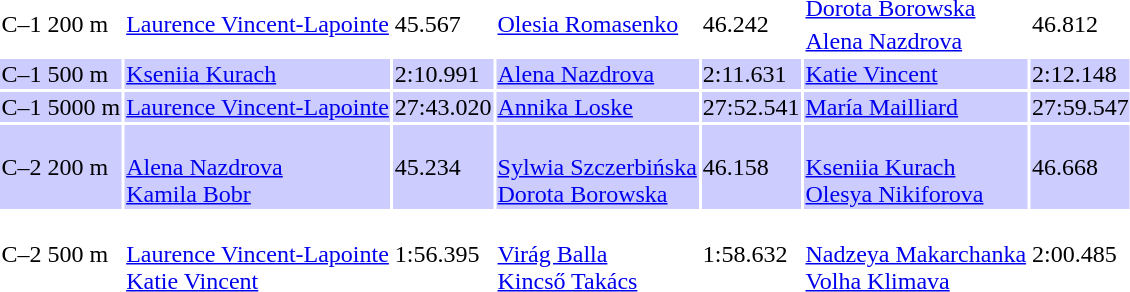<table>
<tr>
<td rowspan=2>C–1 200 m<br></td>
<td rowspan=2><a href='#'>Laurence Vincent-Lapointe</a><br></td>
<td rowspan=2>45.567</td>
<td rowspan=2><a href='#'>Olesia Romasenko</a><br></td>
<td rowspan=2>46.242</td>
<td><a href='#'>Dorota Borowska</a><br></td>
<td rowspan=2>46.812</td>
</tr>
<tr>
<td><a href='#'>Alena Nazdrova</a><br></td>
</tr>
<tr bgcolor=ccccff>
<td>C–1 500 m<br></td>
<td><a href='#'>Kseniia Kurach</a><br></td>
<td>2:10.991</td>
<td><a href='#'>Alena Nazdrova</a><br></td>
<td>2:11.631</td>
<td><a href='#'>Katie Vincent</a><br></td>
<td>2:12.148</td>
</tr>
<tr bgcolor=ccccff>
<td>C–1 5000 m<br></td>
<td><a href='#'>Laurence Vincent-Lapointe</a><br></td>
<td>27:43.020</td>
<td><a href='#'>Annika Loske</a><br></td>
<td>27:52.541</td>
<td><a href='#'>María Mailliard</a><br></td>
<td>27:59.547</td>
</tr>
<tr bgcolor=ccccff>
<td>C–2 200 m<br></td>
<td><br><a href='#'>Alena Nazdrova</a><br><a href='#'>Kamila Bobr</a></td>
<td>45.234</td>
<td><br><a href='#'>Sylwia Szczerbińska</a><br><a href='#'>Dorota Borowska</a></td>
<td>46.158</td>
<td><br><a href='#'>Kseniia Kurach</a><br><a href='#'>Olesya Nikiforova</a></td>
<td>46.668</td>
</tr>
<tr>
<td>C–2 500 m<br></td>
<td><br><a href='#'>Laurence Vincent-Lapointe</a><br><a href='#'>Katie Vincent</a></td>
<td>1:56.395</td>
<td><br><a href='#'>Virág Balla</a><br><a href='#'>Kincső Takács</a></td>
<td>1:58.632</td>
<td><br><a href='#'>Nadzeya Makarchanka</a><br><a href='#'>Volha Klimava</a></td>
<td>2:00.485</td>
</tr>
</table>
